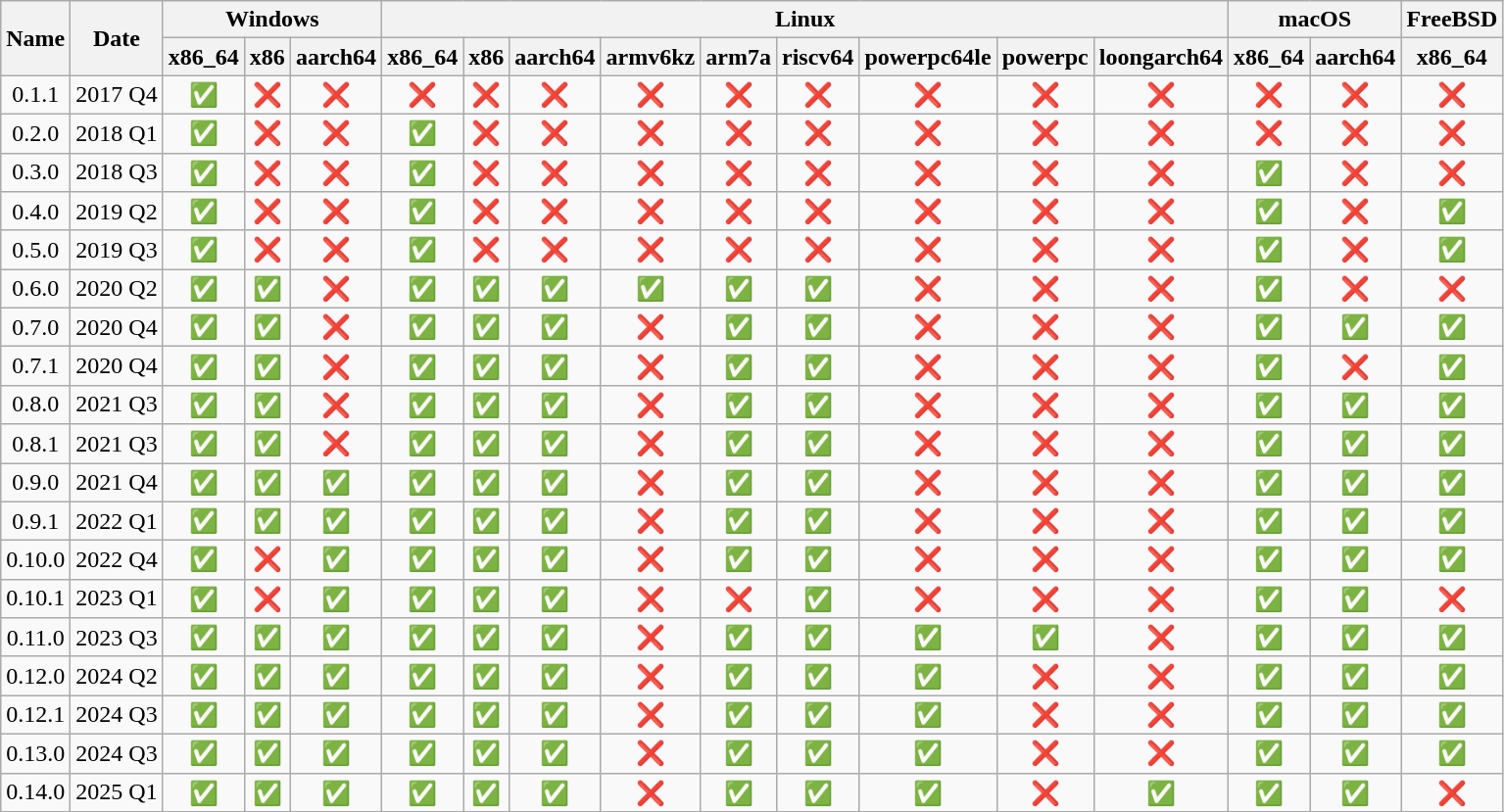<table class="wikitable" style="text-align:center;">
<tr>
<th rowspan="2">Name</th>
<th rowspan="2">Date</th>
<th colspan="3">Windows</th>
<th colspan="9">Linux</th>
<th colspan="2">macOS</th>
<th>FreeBSD</th>
</tr>
<tr>
<th>x86_64</th>
<th>x86</th>
<th>aarch64</th>
<th>x86_64</th>
<th>x86</th>
<th>aarch64</th>
<th>armv6kz</th>
<th>arm7a</th>
<th>riscv64</th>
<th>powerpc64le</th>
<th>powerpc</th>
<th>loongarch64</th>
<th>x86_64</th>
<th>aarch64</th>
<th>x86_64</th>
</tr>
<tr>
<td>0.1.1</td>
<td>2017 Q4</td>
<td>✅</td>
<td>❌</td>
<td>❌</td>
<td>❌</td>
<td>❌</td>
<td>❌</td>
<td>❌</td>
<td>❌</td>
<td>❌</td>
<td>❌</td>
<td>❌</td>
<td>❌</td>
<td>❌</td>
<td>❌</td>
<td>❌</td>
</tr>
<tr>
<td>0.2.0</td>
<td>2018 Q1</td>
<td>✅</td>
<td>❌</td>
<td>❌</td>
<td>✅</td>
<td>❌</td>
<td>❌</td>
<td>❌</td>
<td>❌</td>
<td>❌</td>
<td>❌</td>
<td>❌</td>
<td>❌</td>
<td>❌</td>
<td>❌</td>
<td>❌</td>
</tr>
<tr>
<td>0.3.0</td>
<td>2018 Q3</td>
<td>✅</td>
<td>❌</td>
<td>❌</td>
<td>✅</td>
<td>❌</td>
<td>❌</td>
<td>❌</td>
<td>❌</td>
<td>❌</td>
<td>❌</td>
<td>❌</td>
<td>❌</td>
<td>✅</td>
<td>❌</td>
<td>❌</td>
</tr>
<tr>
<td>0.4.0</td>
<td>2019 Q2</td>
<td>✅</td>
<td>❌</td>
<td>❌</td>
<td>✅</td>
<td>❌</td>
<td>❌</td>
<td>❌</td>
<td>❌</td>
<td>❌</td>
<td>❌</td>
<td>❌</td>
<td>❌</td>
<td>✅</td>
<td>❌</td>
<td>✅</td>
</tr>
<tr>
<td>0.5.0</td>
<td>2019 Q3</td>
<td>✅</td>
<td>❌</td>
<td>❌</td>
<td>✅</td>
<td>❌</td>
<td>❌</td>
<td>❌</td>
<td>❌</td>
<td>❌</td>
<td>❌</td>
<td>❌</td>
<td>❌</td>
<td>✅</td>
<td>❌</td>
<td>✅</td>
</tr>
<tr>
<td>0.6.0</td>
<td>2020 Q2</td>
<td>✅</td>
<td>✅</td>
<td>❌</td>
<td>✅</td>
<td>✅</td>
<td>✅</td>
<td>✅</td>
<td>✅</td>
<td>✅</td>
<td>❌</td>
<td>❌</td>
<td>❌</td>
<td>✅</td>
<td>❌</td>
<td>❌</td>
</tr>
<tr>
<td>0.7.0</td>
<td>2020 Q4</td>
<td>✅</td>
<td>✅</td>
<td>❌</td>
<td>✅</td>
<td>✅</td>
<td>✅</td>
<td>❌</td>
<td>✅</td>
<td>✅</td>
<td>❌</td>
<td>❌</td>
<td>❌</td>
<td>✅</td>
<td>✅</td>
<td>✅</td>
</tr>
<tr>
<td>0.7.1</td>
<td>2020 Q4</td>
<td>✅</td>
<td>✅</td>
<td>❌</td>
<td>✅</td>
<td>✅</td>
<td>✅</td>
<td>❌</td>
<td>✅</td>
<td>✅</td>
<td>❌</td>
<td>❌</td>
<td>❌</td>
<td>✅</td>
<td>❌</td>
<td>✅</td>
</tr>
<tr>
<td>0.8.0</td>
<td>2021 Q3</td>
<td>✅</td>
<td>✅</td>
<td>❌</td>
<td>✅</td>
<td>✅</td>
<td>✅</td>
<td>❌</td>
<td>✅</td>
<td>✅</td>
<td>❌</td>
<td>❌</td>
<td>❌</td>
<td>✅</td>
<td>✅</td>
<td>✅</td>
</tr>
<tr>
<td>0.8.1</td>
<td>2021 Q3</td>
<td>✅</td>
<td>✅</td>
<td>❌</td>
<td>✅</td>
<td>✅</td>
<td>✅</td>
<td>❌</td>
<td>✅</td>
<td>✅</td>
<td>❌</td>
<td>❌</td>
<td>❌</td>
<td>✅</td>
<td>✅</td>
<td>✅</td>
</tr>
<tr>
<td>0.9.0</td>
<td>2021 Q4</td>
<td>✅</td>
<td>✅</td>
<td>✅</td>
<td>✅</td>
<td>✅</td>
<td>✅</td>
<td>❌</td>
<td>✅</td>
<td>✅</td>
<td>❌</td>
<td>❌</td>
<td>❌</td>
<td>✅</td>
<td>✅</td>
<td>✅</td>
</tr>
<tr>
<td>0.9.1</td>
<td>2022 Q1</td>
<td>✅</td>
<td>✅</td>
<td>✅</td>
<td>✅</td>
<td>✅</td>
<td>✅</td>
<td>❌</td>
<td>✅</td>
<td>✅</td>
<td>❌</td>
<td>❌</td>
<td>❌</td>
<td>✅</td>
<td>✅</td>
<td>✅</td>
</tr>
<tr>
<td>0.10.0</td>
<td>2022 Q4</td>
<td>✅</td>
<td>❌</td>
<td>✅</td>
<td>✅</td>
<td>✅</td>
<td>✅</td>
<td>❌</td>
<td>✅</td>
<td>✅</td>
<td>❌</td>
<td>❌</td>
<td>❌</td>
<td>✅</td>
<td>✅</td>
<td>✅</td>
</tr>
<tr>
<td>0.10.1</td>
<td>2023 Q1</td>
<td>✅</td>
<td>❌</td>
<td>✅</td>
<td>✅</td>
<td>✅</td>
<td>✅</td>
<td>❌</td>
<td>❌</td>
<td>✅</td>
<td>❌</td>
<td>❌</td>
<td>❌</td>
<td>✅</td>
<td>✅</td>
<td>❌</td>
</tr>
<tr>
<td>0.11.0</td>
<td>2023 Q3</td>
<td>✅</td>
<td>✅</td>
<td>✅</td>
<td>✅</td>
<td>✅</td>
<td>✅</td>
<td>❌</td>
<td>✅</td>
<td>✅</td>
<td>✅</td>
<td>✅</td>
<td>❌</td>
<td>✅</td>
<td>✅</td>
<td>✅</td>
</tr>
<tr>
<td>0.12.0</td>
<td>2024 Q2</td>
<td>✅</td>
<td>✅</td>
<td>✅</td>
<td>✅</td>
<td>✅</td>
<td>✅</td>
<td>❌</td>
<td>✅</td>
<td>✅</td>
<td>✅</td>
<td>❌</td>
<td>❌</td>
<td>✅</td>
<td>✅</td>
<td>✅</td>
</tr>
<tr>
<td>0.12.1</td>
<td>2024 Q3</td>
<td>✅</td>
<td>✅</td>
<td>✅</td>
<td>✅</td>
<td>✅</td>
<td>✅</td>
<td>❌</td>
<td>✅</td>
<td>✅</td>
<td>✅</td>
<td>❌</td>
<td>❌</td>
<td>✅</td>
<td>✅</td>
<td>✅</td>
</tr>
<tr>
<td>0.13.0</td>
<td>2024 Q3</td>
<td>✅</td>
<td>✅</td>
<td>✅</td>
<td>✅</td>
<td>✅</td>
<td>✅</td>
<td>❌</td>
<td>✅</td>
<td>✅</td>
<td>✅</td>
<td>❌</td>
<td>❌</td>
<td>✅</td>
<td>✅</td>
<td>✅</td>
</tr>
<tr>
<td>0.14.0</td>
<td>2025 Q1</td>
<td>✅</td>
<td>✅</td>
<td>✅</td>
<td>✅</td>
<td>✅</td>
<td>✅</td>
<td>❌</td>
<td>✅</td>
<td>✅</td>
<td>✅</td>
<td>❌</td>
<td>✅</td>
<td>✅</td>
<td>✅</td>
<td>❌</td>
</tr>
<tr>
</tr>
</table>
